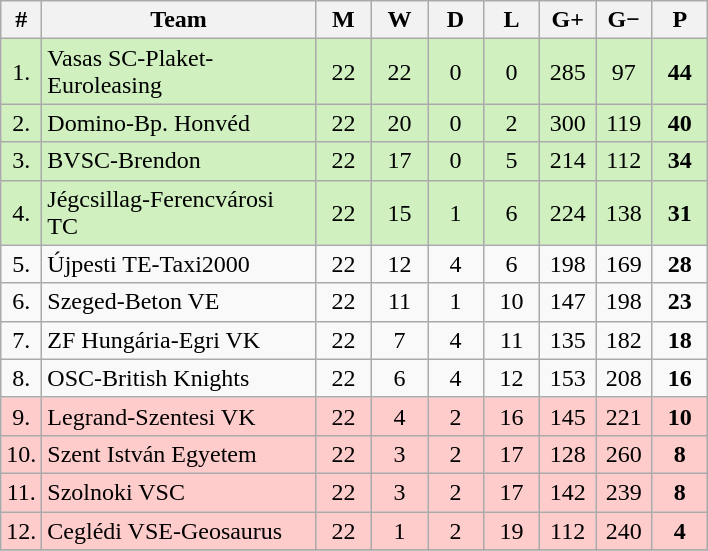<table class="wikitable" style="text-align: center;">
<tr>
<th width="15">#</th>
<th width="175">Team</th>
<th width="30">M</th>
<th width="30">W</th>
<th width="30">D</th>
<th width="30">L</th>
<th width="30">G+</th>
<th width="30">G−</th>
<th width="30">P</th>
</tr>
<tr style="background: #D0F0C0;">
<td>1.</td>
<td align="left">Vasas SC-Plaket-Euroleasing</td>
<td>22</td>
<td>22</td>
<td>0</td>
<td>0</td>
<td>285</td>
<td>97</td>
<td><strong>44</strong></td>
</tr>
<tr style="background: #D0F0C0;">
<td>2.</td>
<td align="left">Domino-Bp. Honvéd</td>
<td>22</td>
<td>20</td>
<td>0</td>
<td>2</td>
<td>300</td>
<td>119</td>
<td><strong>40</strong></td>
</tr>
<tr style="background: #D0F0C0;">
<td>3.</td>
<td align="left">BVSC-Brendon</td>
<td>22</td>
<td>17</td>
<td>0</td>
<td>5</td>
<td>214</td>
<td>112</td>
<td><strong>34</strong></td>
</tr>
<tr style="background: #D0F0C0;">
<td>4.</td>
<td align="left">Jégcsillag-Ferencvárosi TC</td>
<td>22</td>
<td>15</td>
<td>1</td>
<td>6</td>
<td>224</td>
<td>138</td>
<td><strong>31</strong></td>
</tr>
<tr>
<td>5.</td>
<td align="left">Újpesti TE-Taxi2000</td>
<td>22</td>
<td>12</td>
<td>4</td>
<td>6</td>
<td>198</td>
<td>169</td>
<td><strong>28</strong></td>
</tr>
<tr>
<td>6.</td>
<td align="left">Szeged-Beton VE</td>
<td>22</td>
<td>11</td>
<td>1</td>
<td>10</td>
<td>147</td>
<td>198</td>
<td><strong>23</strong></td>
</tr>
<tr>
<td>7.</td>
<td align="left">ZF Hungária-Egri VK</td>
<td>22</td>
<td>7</td>
<td>4</td>
<td>11</td>
<td>135</td>
<td>182</td>
<td><strong>18</strong></td>
</tr>
<tr>
<td>8.</td>
<td align="left">OSC-British Knights</td>
<td>22</td>
<td>6</td>
<td>4</td>
<td>12</td>
<td>153</td>
<td>208</td>
<td><strong>16</strong></td>
</tr>
<tr style="background: #FFCCCC;">
<td>9.</td>
<td align="left">Legrand-Szentesi VK</td>
<td>22</td>
<td>4</td>
<td>2</td>
<td>16</td>
<td>145</td>
<td>221</td>
<td><strong>10</strong></td>
</tr>
<tr style="background: #FFCCCC;">
<td>10.</td>
<td align="left">Szent István Egyetem</td>
<td>22</td>
<td>3</td>
<td>2</td>
<td>17</td>
<td>128</td>
<td>260</td>
<td><strong>8</strong></td>
</tr>
<tr style="background: #FFCCCC;">
<td>11.</td>
<td align="left">Szolnoki VSC</td>
<td>22</td>
<td>3</td>
<td>2</td>
<td>17</td>
<td>142</td>
<td>239</td>
<td><strong>8</strong></td>
</tr>
<tr style="background: #FFCCCC;">
<td>12.</td>
<td align="left">Ceglédi VSE-Geosaurus</td>
<td>22</td>
<td>1</td>
<td>2</td>
<td>19</td>
<td>112</td>
<td>240</td>
<td><strong>4</strong></td>
</tr>
<tr>
</tr>
</table>
